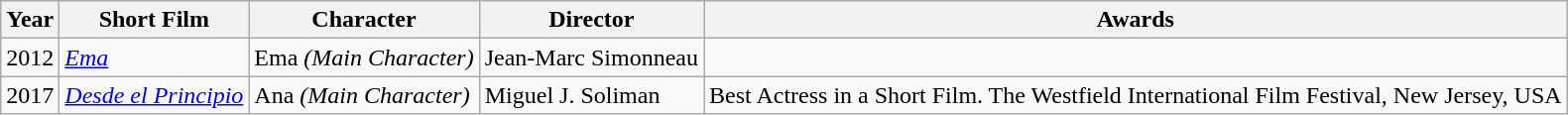<table class="wikitable">
<tr>
<th align="center">Year</th>
<th align="center">Short Film</th>
<th align="center">Character</th>
<th align="center">Director</th>
<th align="center">Awards</th>
</tr>
<tr>
<td>2012</td>
<td><em><a href='#'>Ema</a></em></td>
<td>Ema <em>(Main Character)</em></td>
<td>Jean-Marc Simonneau</td>
<td></td>
</tr>
<tr>
<td>2017</td>
<td><em><a href='#'>Desde el Principio</a></em></td>
<td>Ana <em>(Main Character)</em></td>
<td>Miguel J. Soliman</td>
<td>Best Actress in a Short Film. The Westfield International Film Festival, New Jersey, USA</td>
</tr>
</table>
